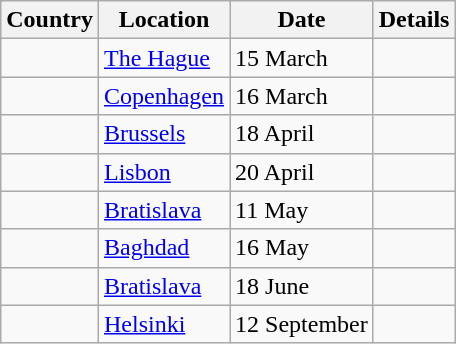<table class="wikitable sortable">
<tr>
<th>Country</th>
<th>Location</th>
<th>Date</th>
<th>Details</th>
</tr>
<tr>
<td></td>
<td><a href='#'>The Hague</a></td>
<td>15 March</td>
<td></td>
</tr>
<tr>
<td></td>
<td><a href='#'>Copenhagen</a></td>
<td>16 March</td>
<td></td>
</tr>
<tr>
<td></td>
<td><a href='#'>Brussels</a></td>
<td>18 April</td>
<td></td>
</tr>
<tr>
<td></td>
<td><a href='#'>Lisbon</a></td>
<td>20 April</td>
<td></td>
</tr>
<tr>
<td></td>
<td><a href='#'>Bratislava</a></td>
<td>11 May</td>
<td></td>
</tr>
<tr>
<td></td>
<td><a href='#'>Baghdad</a></td>
<td>16 May</td>
<td></td>
</tr>
<tr>
<td></td>
<td><a href='#'>Bratislava</a></td>
<td>18 June</td>
<td></td>
</tr>
<tr>
<td></td>
<td><a href='#'>Helsinki</a></td>
<td>12 September</td>
<td></td>
</tr>
</table>
